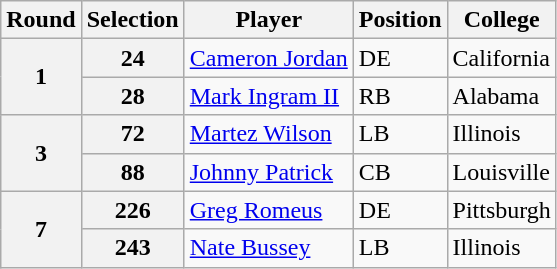<table class="wikitable">
<tr>
<th>Round</th>
<th>Selection</th>
<th>Player</th>
<th>Position</th>
<th>College</th>
</tr>
<tr>
<th rowspan=2>1</th>
<th>24</th>
<td><a href='#'>Cameron Jordan</a></td>
<td>DE</td>
<td>California</td>
</tr>
<tr>
<th>28 </th>
<td><a href='#'>Mark Ingram II</a></td>
<td>RB</td>
<td>Alabama</td>
</tr>
<tr>
<th rowspan=2>3</th>
<th>72 </th>
<td><a href='#'>Martez Wilson</a></td>
<td>LB</td>
<td>Illinois</td>
</tr>
<tr>
<th>88</th>
<td><a href='#'>Johnny Patrick</a></td>
<td>CB</td>
<td>Louisville</td>
</tr>
<tr>
<th rowspan=2>7</th>
<th>226</th>
<td><a href='#'>Greg Romeus</a></td>
<td>DE</td>
<td>Pittsburgh</td>
</tr>
<tr>
<th>243 </th>
<td><a href='#'>Nate Bussey</a></td>
<td>LB</td>
<td>Illinois</td>
</tr>
</table>
